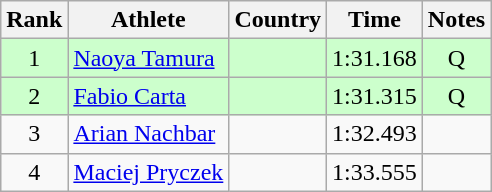<table class="wikitable" style="text-align:center">
<tr>
<th>Rank</th>
<th>Athlete</th>
<th>Country</th>
<th>Time</th>
<th>Notes</th>
</tr>
<tr bgcolor=ccffcc>
<td>1</td>
<td align=left><a href='#'>Naoya Tamura</a></td>
<td align=left></td>
<td>1:31.168</td>
<td>Q</td>
</tr>
<tr bgcolor=ccffcc>
<td>2</td>
<td align=left><a href='#'>Fabio Carta</a></td>
<td align=left></td>
<td>1:31.315</td>
<td>Q</td>
</tr>
<tr>
<td>3</td>
<td align=left><a href='#'>Arian Nachbar</a></td>
<td align=left></td>
<td>1:32.493</td>
<td></td>
</tr>
<tr>
<td>4</td>
<td align=left><a href='#'>Maciej Pryczek</a></td>
<td align=left></td>
<td>1:33.555</td>
<td></td>
</tr>
</table>
